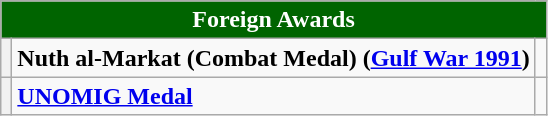<table class="wikitable">
<tr>
<th colspan="3" style="background:#006400; color:#FFFFFF; text-align:center">Foreign Awards</th>
</tr>
<tr>
<th></th>
<td><strong>Nuth al-Markat (Combat Medal) (<a href='#'>Gulf War 1991</a>)</strong></td>
<td></td>
</tr>
<tr>
<th></th>
<td><strong><a href='#'>UNOMIG Medal</a></strong></td>
<td></td>
</tr>
</table>
